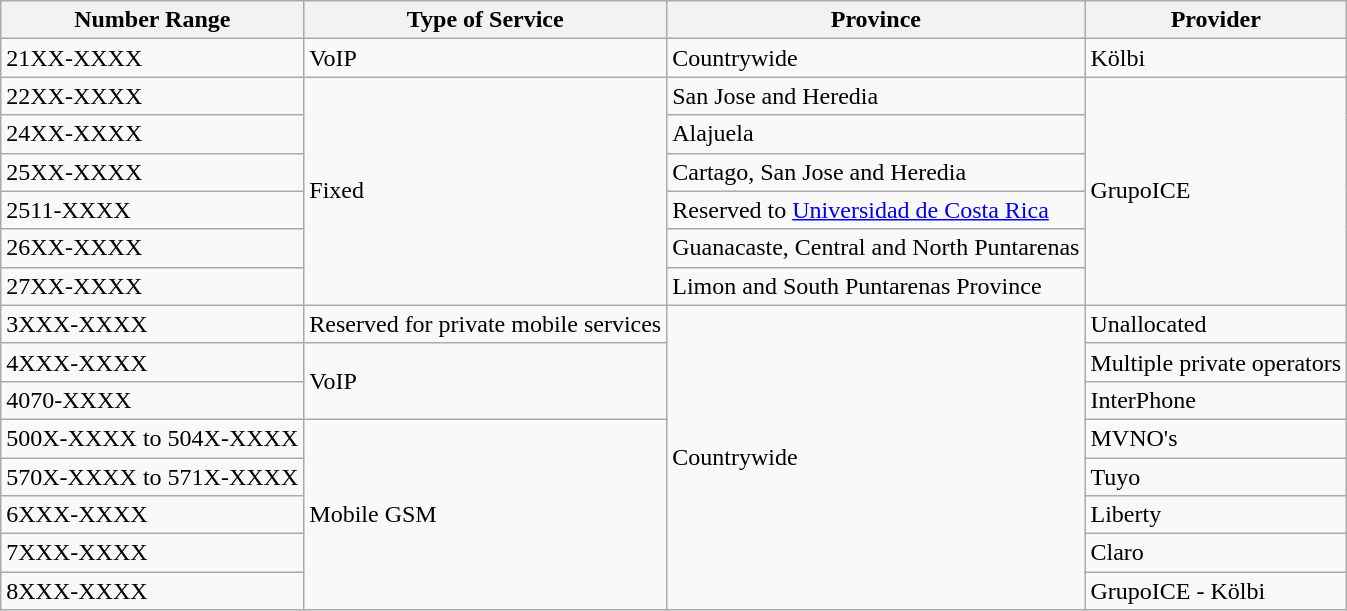<table class="wikitable">
<tr>
<th>Number Range</th>
<th>Type of Service</th>
<th>Province</th>
<th>Provider</th>
</tr>
<tr>
<td>21XX-XXXX</td>
<td>VoIP</td>
<td>Countrywide</td>
<td>Kölbi</td>
</tr>
<tr>
<td>22XX-XXXX</td>
<td rowspan="6">Fixed</td>
<td>San Jose and Heredia</td>
<td rowspan="6">GrupoICE</td>
</tr>
<tr>
<td>24XX-XXXX</td>
<td>Alajuela</td>
</tr>
<tr>
<td>25XX-XXXX</td>
<td>Cartago, San Jose and Heredia</td>
</tr>
<tr>
<td>2511-XXXX</td>
<td>Reserved to <a href='#'>Universidad de Costa Rica</a></td>
</tr>
<tr>
<td>26XX-XXXX</td>
<td>Guanacaste, Central and North Puntarenas</td>
</tr>
<tr>
<td>27XX-XXXX</td>
<td>Limon and South Puntarenas Province</td>
</tr>
<tr>
<td>3XXX-XXXX</td>
<td>Reserved for private mobile services</td>
<td rowspan="8">Countrywide</td>
<td>Unallocated</td>
</tr>
<tr>
<td>4XXX-XXXX</td>
<td rowspan="2">VoIP</td>
<td>Multiple private operators</td>
</tr>
<tr>
<td>4070-XXXX</td>
<td>InterPhone</td>
</tr>
<tr>
<td>500X-XXXX to 504X-XXXX</td>
<td rowspan="5">Mobile GSM</td>
<td>MVNO's</td>
</tr>
<tr>
<td>570X-XXXX to 571X-XXXX</td>
<td>Tuyo</td>
</tr>
<tr>
<td>6XXX-XXXX</td>
<td>Liberty</td>
</tr>
<tr>
<td>7XXX-XXXX</td>
<td>Claro</td>
</tr>
<tr>
<td>8XXX-XXXX</td>
<td>GrupoICE - Kölbi</td>
</tr>
</table>
